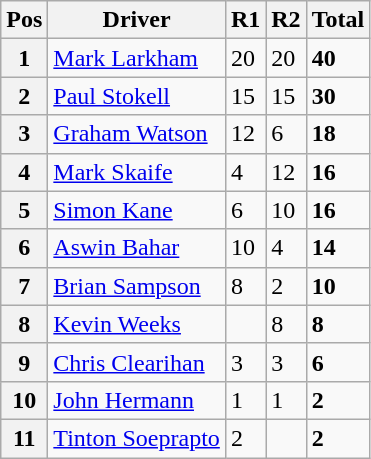<table class="wikitable">
<tr style="font-weight:bold">
<th>Pos</th>
<th>Driver</th>
<th>R1</th>
<th>R2</th>
<th>Total</th>
</tr>
<tr>
<th>1</th>
<td><a href='#'>Mark Larkham</a></td>
<td>20</td>
<td>20</td>
<td><strong>40</strong></td>
</tr>
<tr>
<th>2</th>
<td><a href='#'>Paul Stokell</a></td>
<td>15</td>
<td>15</td>
<td><strong>30</strong></td>
</tr>
<tr>
<th>3</th>
<td><a href='#'>Graham Watson</a></td>
<td>12</td>
<td>6</td>
<td><strong>18</strong></td>
</tr>
<tr>
<th>4</th>
<td><a href='#'>Mark Skaife</a></td>
<td>4</td>
<td>12</td>
<td><strong>16</strong></td>
</tr>
<tr>
<th>5</th>
<td><a href='#'>Simon Kane</a></td>
<td>6</td>
<td>10</td>
<td><strong>16</strong></td>
</tr>
<tr>
<th>6</th>
<td><a href='#'>Aswin Bahar</a></td>
<td>10</td>
<td>4</td>
<td><strong>14</strong></td>
</tr>
<tr>
<th>7</th>
<td><a href='#'>Brian Sampson</a></td>
<td>8</td>
<td>2</td>
<td><strong>10</strong></td>
</tr>
<tr>
<th>8</th>
<td><a href='#'>Kevin Weeks</a></td>
<td></td>
<td>8</td>
<td><strong>8</strong></td>
</tr>
<tr>
<th>9</th>
<td><a href='#'>Chris Clearihan</a></td>
<td>3</td>
<td>3</td>
<td><strong>6</strong></td>
</tr>
<tr>
<th>10</th>
<td><a href='#'>John Hermann</a></td>
<td>1</td>
<td>1</td>
<td><strong>2</strong></td>
</tr>
<tr>
<th>11</th>
<td><a href='#'>Tinton Soeprapto</a></td>
<td>2</td>
<td></td>
<td><strong>2</strong></td>
</tr>
</table>
